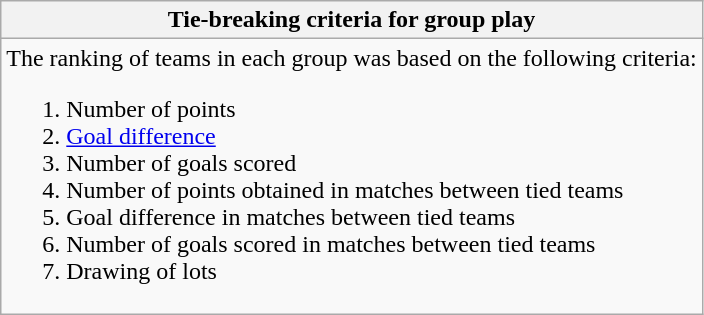<table class="wikitable collapsible collapsed">
<tr>
<th>Tie-breaking criteria for group play</th>
</tr>
<tr>
<td>The ranking of teams in each group was based on the following criteria:<br><ol><li>Number of points</li><li><a href='#'>Goal difference</a></li><li>Number of goals scored</li><li>Number of points obtained in matches between tied teams</li><li>Goal difference in matches between tied teams</li><li>Number of goals scored in matches between tied teams</li><li>Drawing of lots</li></ol></td>
</tr>
</table>
